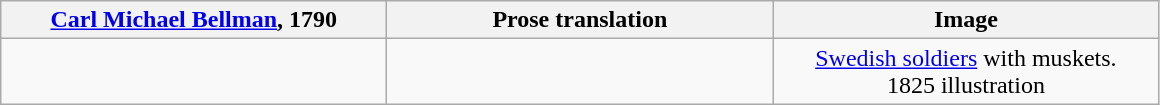<table class="wikitable">
<tr>
<th scope="col" style="width: 250px"><a href='#'>Carl Michael Bellman</a>, 1790</th>
<th scope="col" style="width: 250px">Prose translation</th>
<th scope="col" style="width: 250px">Image</th>
</tr>
<tr>
<td></td>
<td></td>
<td align=center> <a href='#'>Swedish soldiers</a> with muskets.<br>1825 illustration</td>
</tr>
</table>
